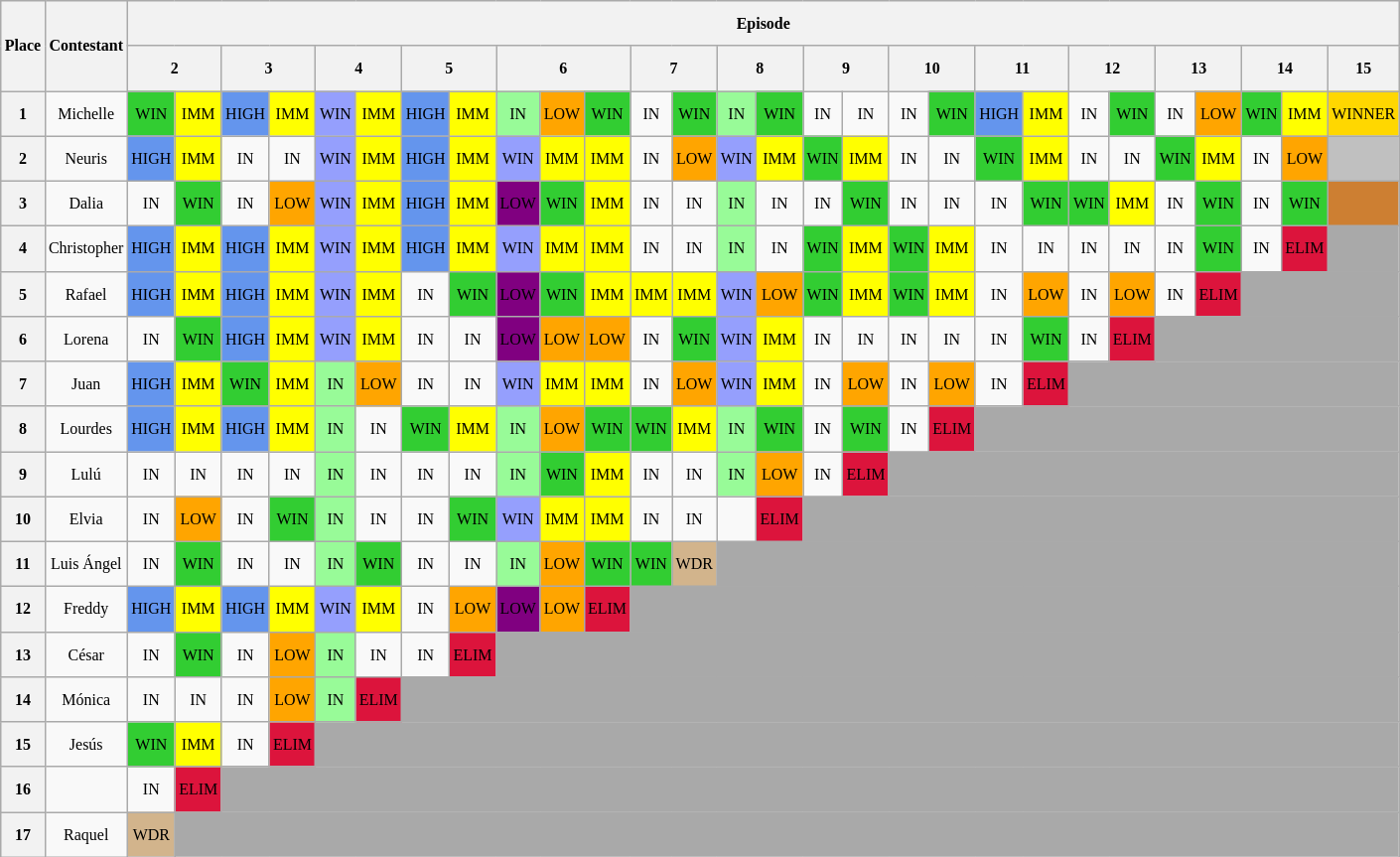<table class="wikitable" style="text-align: center; font-size: 8pt; line-height:25px;">
<tr>
<th rowspan="2">Place</th>
<th rowspan="2">Contestant</th>
<th colspan="28">Episode</th>
</tr>
<tr>
<th colspan="2">2</th>
<th colspan="2">3</th>
<th colspan="2">4</th>
<th colspan="2">5</th>
<th colspan="3">6</th>
<th colspan="2">7</th>
<th colspan="2">8</th>
<th colspan="2">9</th>
<th colspan="2">10</th>
<th colspan="2">11</th>
<th colspan="2">12</th>
<th colspan="2">13</th>
<th colspan="2">14</th>
<th>15</th>
</tr>
<tr>
<th>1</th>
<td>Michelle</td>
<td style="background:limegreen;">WIN</td>
<td style="background:yellow;">IMM</td>
<td style="background:cornflowerblue;">HIGH</td>
<td style="background:yellow;">IMM</td>
<td style="background:#959FFD;">WIN</td>
<td style="background:yellow;">IMM</td>
<td style="background:cornflowerblue;">HIGH</td>
<td style="background:yellow;">IMM</td>
<td style="background:palegreen;">IN</td>
<td style="background:orange;">LOW</td>
<td style="background:limegreen;">WIN</td>
<td>IN</td>
<td style="background:limegreen;">WIN</td>
<td style="background:palegreen;">IN</td>
<td style="background:limegreen;">WIN</td>
<td>IN</td>
<td>IN</td>
<td>IN</td>
<td style="background:limegreen;">WIN</td>
<td style="background:cornflowerblue;">HIGH</td>
<td style="background:yellow;">IMM</td>
<td>IN</td>
<td style="background:limegreen;">WIN</td>
<td>IN</td>
<td style="background:orange;">LOW</td>
<td style="background:limegreen;">WIN</td>
<td style="background:yellow;">IMM</td>
<td style="background:gold;">WINNER</td>
</tr>
<tr>
<th>2</th>
<td>Neuris</td>
<td style="background:cornflowerblue;">HIGH</td>
<td style="background:yellow;">IMM</td>
<td>IN</td>
<td>IN</td>
<td style="background:#959FFD;">WIN</td>
<td style="background:yellow;">IMM</td>
<td style="background:cornflowerblue;">HIGH</td>
<td style="background:yellow;">IMM</td>
<td style="background:#959FFD;">WIN</td>
<td style="background:yellow;">IMM</td>
<td style="background:yellow;">IMM</td>
<td>IN</td>
<td style="background:orange;">LOW</td>
<td style="background:#959FFD;">WIN</td>
<td style="background:yellow;">IMM</td>
<td style="background:limegreen;">WIN</td>
<td style="background:yellow;">IMM</td>
<td>IN</td>
<td>IN</td>
<td style="background:limegreen;">WIN</td>
<td style="background:yellow;">IMM</td>
<td>IN</td>
<td>IN</td>
<td style="background:limegreen;">WIN</td>
<td style="background:yellow;">IMM</td>
<td>IN</td>
<td style="background:orange;">LOW</td>
<td style="background:silver;"></td>
</tr>
<tr>
<th>3</th>
<td>Dalia</td>
<td>IN</td>
<td style="background:limegreen;">WIN</td>
<td>IN</td>
<td style="background:orange;">LOW</td>
<td style="background:#959FFD;">WIN</td>
<td style="background:yellow;">IMM</td>
<td style="background:cornflowerblue;">HIGH</td>
<td style="background:yellow;">IMM</td>
<td style="background:purple;">LOW</td>
<td style="background:limegreen;">WIN</td>
<td style="background:yellow;">IMM</td>
<td>IN</td>
<td>IN</td>
<td style="background:palegreen;">IN</td>
<td>IN</td>
<td>IN</td>
<td style="background:limegreen;">WIN</td>
<td>IN</td>
<td>IN</td>
<td>IN</td>
<td style="background:limegreen;">WIN</td>
<td style="background:limegreen;">WIN</td>
<td style="background:yellow;">IMM</td>
<td>IN</td>
<td style="background:limegreen;">WIN</td>
<td>IN</td>
<td style="background:limegreen;">WIN</td>
<td style="background:#CD7F32;"></td>
</tr>
<tr>
<th>4</th>
<td>Christopher</td>
<td style="background:cornflowerblue;">HIGH</td>
<td style="background:yellow;">IMM</td>
<td style="background:cornflowerblue;">HIGH</td>
<td style="background:yellow;">IMM</td>
<td style="background:#959FFD;">WIN</td>
<td style="background:yellow;">IMM</td>
<td style="background:cornflowerblue;">HIGH</td>
<td style="background:yellow;">IMM</td>
<td style="background:#959FFD;">WIN</td>
<td style="background:yellow;">IMM</td>
<td style="background:yellow;">IMM</td>
<td>IN</td>
<td>IN</td>
<td style="background:palegreen;">IN</td>
<td>IN</td>
<td style="background:limegreen;">WIN</td>
<td style="background:yellow;">IMM</td>
<td style="background:limegreen;">WIN</td>
<td style="background:yellow;">IMM</td>
<td>IN</td>
<td>IN</td>
<td>IN</td>
<td>IN</td>
<td>IN</td>
<td style="background:limegreen;">WIN</td>
<td>IN</td>
<td style="background:crimson;">ELIM</td>
<td style="background:darkgrey;" colspan="1"></td>
</tr>
<tr>
<th>5</th>
<td>Rafael</td>
<td style="background:cornflowerblue;">HIGH</td>
<td style="background:yellow;">IMM</td>
<td style="background:cornflowerblue;">HIGH</td>
<td style="background:yellow;">IMM</td>
<td style="background:#959FFD;">WIN</td>
<td style="background:yellow;">IMM</td>
<td>IN</td>
<td style="background:limegreen;">WIN</td>
<td style="background:purple;">LOW</td>
<td style="background:limegreen;">WIN</td>
<td style="background:yellow;">IMM</td>
<td style="background:yellow;">IMM</td>
<td style="background:yellow;">IMM</td>
<td style="background:#959FFD;">WIN</td>
<td style="background:orange;">LOW</td>
<td style="background:limegreen;">WIN</td>
<td style="background:yellow;">IMM</td>
<td style="background:limegreen;">WIN</td>
<td style="background:yellow;">IMM</td>
<td>IN</td>
<td style="background:orange;">LOW</td>
<td>IN</td>
<td style="background:orange;">LOW</td>
<td>IN</td>
<td style="background:crimson;">ELIM</td>
<td style="background:darkgrey;" colspan="3"></td>
</tr>
<tr>
<th>6</th>
<td>Lorena</td>
<td>IN</td>
<td style="background:limegreen;">WIN</td>
<td style="background:cornflowerblue;">HIGH</td>
<td style="background:yellow;">IMM</td>
<td style="background:#959FFD;">WIN</td>
<td style="background:yellow;">IMM</td>
<td>IN</td>
<td>IN</td>
<td style="background:purple;">LOW</td>
<td style="background:orange;">LOW</td>
<td style="background:orange;">LOW</td>
<td>IN</td>
<td style="background:limegreen;">WIN</td>
<td style="background:#959FFD;">WIN</td>
<td style="background:yellow;">IMM</td>
<td>IN</td>
<td>IN</td>
<td>IN</td>
<td>IN</td>
<td>IN</td>
<td style="background:limegreen;">WIN</td>
<td>IN</td>
<td style="background:crimson;">ELIM</td>
<td style="background:darkgrey;" colspan="5"></td>
</tr>
<tr>
<th>7</th>
<td>Juan</td>
<td style="background:cornflowerblue;">HIGH</td>
<td style="background:yellow;">IMM</td>
<td style="background:limegreen;">WIN</td>
<td style="background:yellow;">IMM</td>
<td style="background:palegreen;">IN</td>
<td style="background:orange;">LOW</td>
<td>IN</td>
<td>IN</td>
<td style="background:#959FFD;">WIN</td>
<td style="background:yellow;">IMM</td>
<td style="background:yellow;">IMM</td>
<td>IN</td>
<td style="background:orange;">LOW</td>
<td style="background:#959FFD;">WIN</td>
<td style="background:yellow;">IMM</td>
<td>IN</td>
<td style="background:orange;">LOW</td>
<td>IN</td>
<td style="background:orange;">LOW</td>
<td>IN</td>
<td style="background:crimson;">ELIM</td>
<td style="background:darkgrey;" colspan="7"></td>
</tr>
<tr>
<th>8</th>
<td>Lourdes</td>
<td style="background:cornflowerblue;">HIGH</td>
<td style="background:yellow;">IMM</td>
<td style="background:cornflowerblue;">HIGH</td>
<td style="background:yellow;">IMM</td>
<td style="background:palegreen;">IN</td>
<td>IN</td>
<td style="background:limegreen;">WIN</td>
<td style="background:yellow;">IMM</td>
<td style="background:palegreen;">IN</td>
<td style="background:orange;">LOW</td>
<td style="background:limegreen;">WIN</td>
<td style="background:limegreen;">WIN</td>
<td style="background:yellow;">IMM</td>
<td style="background:palegreen;">IN</td>
<td style="background:limegreen;">WIN</td>
<td>IN</td>
<td style="background:limegreen;">WIN</td>
<td>IN</td>
<td style="background:crimson;">ELIM</td>
<td style="background:darkgrey;" colspan="9"></td>
</tr>
<tr>
<th>9</th>
<td>Lulú</td>
<td>IN</td>
<td>IN</td>
<td>IN</td>
<td>IN</td>
<td style="background:palegreen;">IN</td>
<td>IN</td>
<td>IN</td>
<td>IN</td>
<td style="background:palegreen;">IN</td>
<td style="background:limegreen;">WIN</td>
<td style="background:yellow;">IMM</td>
<td>IN</td>
<td>IN</td>
<td style="background:palegreen;">IN</td>
<td style="background:orange;">LOW</td>
<td>IN</td>
<td style="background:crimson;">ELIM</td>
<td style="background:darkgrey;" colspan="11"></td>
</tr>
<tr>
<th>10</th>
<td>Elvia</td>
<td>IN</td>
<td style="background:orange;">LOW</td>
<td>IN</td>
<td style="background:limegreen;">WIN</td>
<td style="background:palegreen;">IN</td>
<td>IN</td>
<td>IN</td>
<td style="background:limegreen;">WIN</td>
<td style="background:#959FFD;">WIN</td>
<td style="background:yellow;">IMM</td>
<td style="background:yellow;">IMM</td>
<td>IN</td>
<td>IN</td>
<td></td>
<td style="background:crimson;">ELIM</td>
<td style="background:darkgrey;" colspan="13"></td>
</tr>
<tr>
<th>11</th>
<td>Luis Ángel</td>
<td>IN</td>
<td style="background:limegreen;">WIN</td>
<td>IN</td>
<td>IN</td>
<td style="background:palegreen;">IN</td>
<td style="background:limegreen;">WIN</td>
<td>IN</td>
<td>IN</td>
<td style="background:palegreen;">IN</td>
<td style="background:orange;">LOW</td>
<td style="background:limegreen;">WIN</td>
<td style="background:limegreen;">WIN</td>
<td style="background:tan;">WDR</td>
<td style="background:darkgrey;" colspan="15"></td>
</tr>
<tr>
<th>12</th>
<td>Freddy</td>
<td style="background:cornflowerblue;">HIGH</td>
<td style="background:yellow;">IMM</td>
<td style="background:cornflowerblue;">HIGH</td>
<td style="background:yellow;">IMM</td>
<td style="background:#959FFD;">WIN</td>
<td style="background:yellow;">IMM</td>
<td>IN</td>
<td style="background:orange;">LOW</td>
<td style="background:purple;">LOW</td>
<td style="background:orange;">LOW</td>
<td style="background:crimson;">ELIM</td>
<td style="background:darkgrey;" colspan="17"></td>
</tr>
<tr>
<th>13</th>
<td>César</td>
<td>IN</td>
<td style="background:limegreen;">WIN</td>
<td>IN</td>
<td style="background:orange;">LOW</td>
<td style="background:palegreen;">IN</td>
<td>IN</td>
<td>IN</td>
<td style="background:crimson;">ELIM</td>
<td style="background:darkgrey;" colspan="20"></td>
</tr>
<tr>
<th>14</th>
<td>Mónica</td>
<td>IN</td>
<td>IN</td>
<td>IN</td>
<td style="background:orange;">LOW</td>
<td style="background:palegreen;">IN</td>
<td style="background:crimson;">ELIM</td>
<td style="background:darkgrey;" colspan="22"></td>
</tr>
<tr>
<th>15</th>
<td>Jesús</td>
<td style="background:limegreen;">WIN</td>
<td style="background:yellow;">IMM</td>
<td>IN</td>
<td style="background:crimson;">ELIM</td>
<td style="background:darkgrey;" colspan="24"></td>
</tr>
<tr>
<th>16</th>
<td></td>
<td>IN</td>
<td style="background:crimson;">ELIM</td>
<td style="background:darkgrey;" colspan="26"></td>
</tr>
<tr>
<th>17</th>
<td>Raquel</td>
<td style="background:tan;">WDR</td>
<td style="background:darkgrey;" colspan="27"></td>
</tr>
</table>
